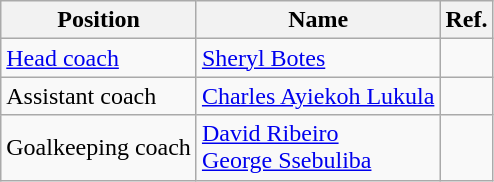<table class="wikitable">
<tr>
<th>Position</th>
<th>Name</th>
<th>Ref.</th>
</tr>
<tr>
<td><a href='#'>Head coach</a></td>
<td>  <a href='#'>Sheryl Botes</a></td>
<td></td>
</tr>
<tr>
<td>Assistant coach</td>
<td> <a href='#'>Charles Ayiekoh Lukula</a></td>
<td></td>
</tr>
<tr>
<td>Goalkeeping coach</td>
<td> <a href='#'>David Ribeiro</a><br><a href='#'>George Ssebuliba</a></td>
<td><br></td>
</tr>
</table>
